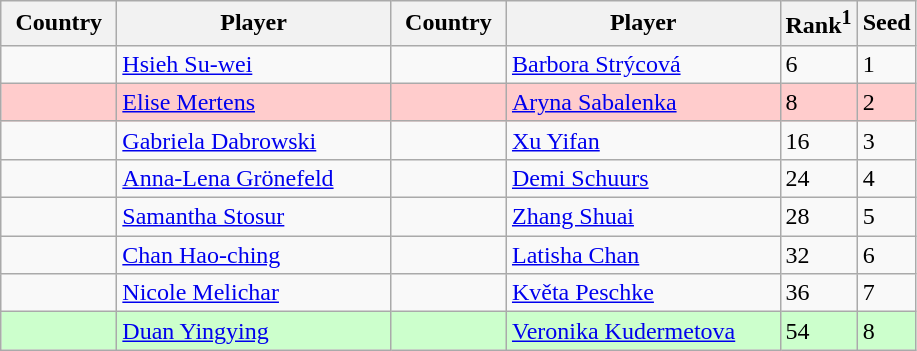<table class="sortable wikitable">
<tr>
<th width="70">Country</th>
<th width="175">Player</th>
<th width="70">Country</th>
<th width="175">Player</th>
<th>Rank<sup>1</sup></th>
<th>Seed</th>
</tr>
<tr>
<td></td>
<td><a href='#'>Hsieh Su-wei</a></td>
<td></td>
<td><a href='#'>Barbora Strýcová</a></td>
<td>6</td>
<td>1</td>
</tr>
<tr style="background:#fcc;">
<td></td>
<td><a href='#'>Elise Mertens</a></td>
<td></td>
<td><a href='#'>Aryna Sabalenka</a></td>
<td>8</td>
<td>2</td>
</tr>
<tr>
<td></td>
<td><a href='#'>Gabriela Dabrowski</a></td>
<td></td>
<td><a href='#'>Xu Yifan</a></td>
<td>16</td>
<td>3</td>
</tr>
<tr>
<td></td>
<td><a href='#'>Anna-Lena Grönefeld</a></td>
<td></td>
<td><a href='#'>Demi Schuurs</a></td>
<td>24</td>
<td>4</td>
</tr>
<tr>
<td></td>
<td><a href='#'>Samantha Stosur</a></td>
<td></td>
<td><a href='#'>Zhang Shuai</a></td>
<td>28</td>
<td>5</td>
</tr>
<tr>
<td></td>
<td><a href='#'>Chan Hao-ching</a></td>
<td></td>
<td><a href='#'>Latisha Chan</a></td>
<td>32</td>
<td>6</td>
</tr>
<tr>
<td></td>
<td><a href='#'>Nicole Melichar</a></td>
<td></td>
<td><a href='#'>Květa Peschke</a></td>
<td>36</td>
<td>7</td>
</tr>
<tr style="background:#cfc;">
<td></td>
<td><a href='#'>Duan Yingying</a></td>
<td></td>
<td><a href='#'>Veronika Kudermetova</a></td>
<td>54</td>
<td>8</td>
</tr>
</table>
